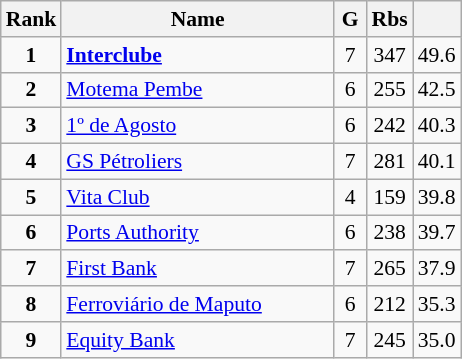<table class="wikitable" style="text-align:center; font-size:90%;">
<tr>
<th width=10px>Rank</th>
<th width=175px>Name</th>
<th width=15px>G</th>
<th width=10px>Rbs</th>
<th width=10px></th>
</tr>
<tr>
<td><strong>1</strong></td>
<td align=left> <strong><a href='#'>Interclube</a></strong></td>
<td>7</td>
<td>347</td>
<td>49.6</td>
</tr>
<tr>
<td><strong>2</strong></td>
<td align=left> <a href='#'>Motema Pembe</a></td>
<td>6</td>
<td>255</td>
<td>42.5</td>
</tr>
<tr>
<td><strong>3</strong></td>
<td align=left> <a href='#'>1º de Agosto</a></td>
<td>6</td>
<td>242</td>
<td>40.3</td>
</tr>
<tr>
<td><strong>4</strong></td>
<td align=left> <a href='#'>GS Pétroliers</a></td>
<td>7</td>
<td>281</td>
<td>40.1</td>
</tr>
<tr>
<td><strong>5</strong></td>
<td align=left> <a href='#'>Vita Club</a></td>
<td>4</td>
<td>159</td>
<td>39.8</td>
</tr>
<tr>
<td><strong>6</strong></td>
<td align=left> <a href='#'>Ports Authority</a></td>
<td>6</td>
<td>238</td>
<td>39.7</td>
</tr>
<tr>
<td><strong>7</strong></td>
<td align=left> <a href='#'>First Bank</a></td>
<td>7</td>
<td>265</td>
<td>37.9</td>
</tr>
<tr>
<td><strong>8</strong></td>
<td align=left> <a href='#'>Ferroviário de Maputo</a></td>
<td>6</td>
<td>212</td>
<td>35.3</td>
</tr>
<tr>
<td><strong>9</strong></td>
<td align=left> <a href='#'>Equity Bank</a></td>
<td>7</td>
<td>245</td>
<td>35.0</td>
</tr>
</table>
